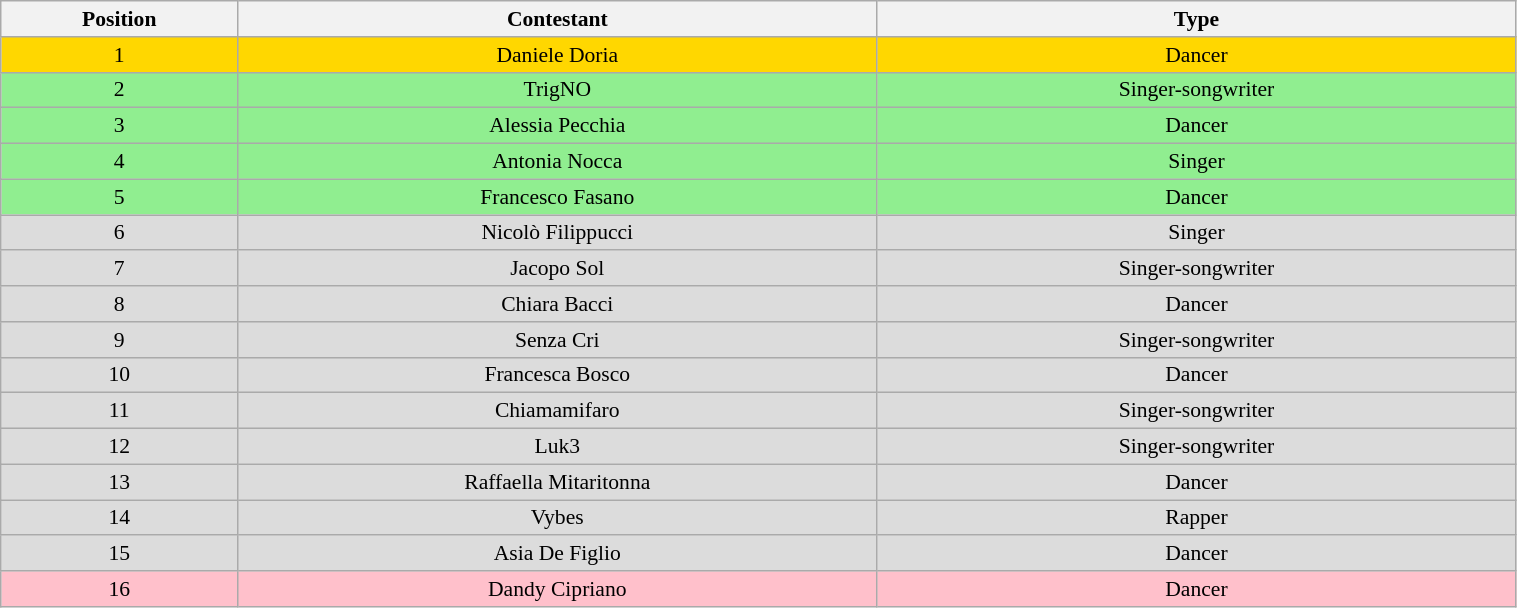<table class="wikitable" style="text-align:center; font-size:90%; border-collapse:collapse;" width=80%>
<tr>
<th width="4%">Position</th>
<th width="12%" align="center">Contestant</th>
<th width=12%>Type</th>
</tr>
<tr>
<td style="color:black; background:gold;">1</td>
<td style="color:black; background:gold;">Daniele Doria</td>
<td style="color:black; background:gold;">Dancer</td>
</tr>
<tr>
<td style="color:black; background:LightGreen;">2</td>
<td style="color:black; background:LightGreen;">TrigNO</td>
<td style="color:black; background:LightGreen;">Singer-songwriter</td>
</tr>
<tr>
<td style="color:black; background:LightGreen;">3</td>
<td style="color:black; background:LightGreen;">Alessia Pecchia</td>
<td style="color:black; background:LightGreen;">Dancer</td>
</tr>
<tr>
<td style="color:black; background:LightGreen;">4</td>
<td style="color:black; background:LightGreen;">Antonia Nocca</td>
<td style="color:black; background:LightGreen;">Singer</td>
</tr>
<tr>
<td style="color:black; background:LightGreen;">5</td>
<td style="color:black; background:LightGreen;">Francesco Fasano</td>
<td style="color:black; background:LightGreen;">Dancer</td>
</tr>
<tr>
<td style="background:#DCDCDC;">6</td>
<td style="background:#DCDCDC;">Nicolò Filippucci</td>
<td style="background:#DCDCDC;">Singer</td>
</tr>
<tr>
<td style="background:#DCDCDC;">7</td>
<td style="background:#DCDCDC;">Jacopo Sol</td>
<td style="background:#DCDCDC;">Singer-songwriter</td>
</tr>
<tr>
<td style="background:#DCDCDC;">8</td>
<td style="background:#DCDCDC;">Chiara Bacci</td>
<td style="background:#DCDCDC;">Dancer</td>
</tr>
<tr>
<td style="background:#DCDCDC;">9</td>
<td style="background:#DCDCDC;">Senza Cri</td>
<td style="background:#DCDCDC;">Singer-songwriter</td>
</tr>
<tr>
<td style="background:#DCDCDC;">10</td>
<td style="background:#DCDCDC;">Francesca Bosco</td>
<td style="background:#DCDCDC;">Dancer</td>
</tr>
<tr>
<td style="background:#DCDCDC;">11</td>
<td style="background:#DCDCDC;">Chiamamifaro</td>
<td style="background:#DCDCDC;">Singer-songwriter</td>
</tr>
<tr>
<td style="background:#DCDCDC;">12</td>
<td style="background:#DCDCDC;">Luk3</td>
<td style="background:#DCDCDC;">Singer-songwriter</td>
</tr>
<tr>
<td style="background:#DCDCDC;">13</td>
<td style="background:#DCDCDC;">Raffaella Mitaritonna</td>
<td style="background:#DCDCDC;">Dancer</td>
</tr>
<tr>
<td style="background:#DCDCDC;">14</td>
<td style="background:#DCDCDC;">Vybes</td>
<td style="background:#DCDCDC;">Rapper</td>
</tr>
<tr>
<td style="background:#DCDCDC;">15</td>
<td style="background:#DCDCDC;">Asia De Figlio</td>
<td style="background:#DCDCDC;">Dancer</td>
</tr>
<tr>
<td style="color:black; background:pink;">16</td>
<td style="color:black; background:pink;">Dandy Cipriano</td>
<td style="color:black; background:pink;">Dancer</td>
</tr>
</table>
